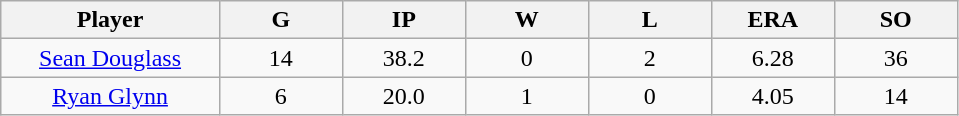<table class="wikitable sortable">
<tr>
<th bgcolor="#DDDDFF" width="16%">Player</th>
<th bgcolor="#DDDDFF" width="9%">G</th>
<th bgcolor="#DDDDFF" width="9%">IP</th>
<th bgcolor="#DDDDFF" width="9%">W</th>
<th bgcolor="#DDDDFF" width="9%">L</th>
<th bgcolor="#DDDDFF" width="9%">ERA</th>
<th bgcolor="#DDDDFF" width="9%">SO</th>
</tr>
<tr align="center">
<td><a href='#'>Sean Douglass</a></td>
<td>14</td>
<td>38.2</td>
<td>0</td>
<td>2</td>
<td>6.28</td>
<td>36</td>
</tr>
<tr align=center>
<td><a href='#'>Ryan Glynn</a></td>
<td>6</td>
<td>20.0</td>
<td>1</td>
<td>0</td>
<td>4.05</td>
<td>14</td>
</tr>
</table>
